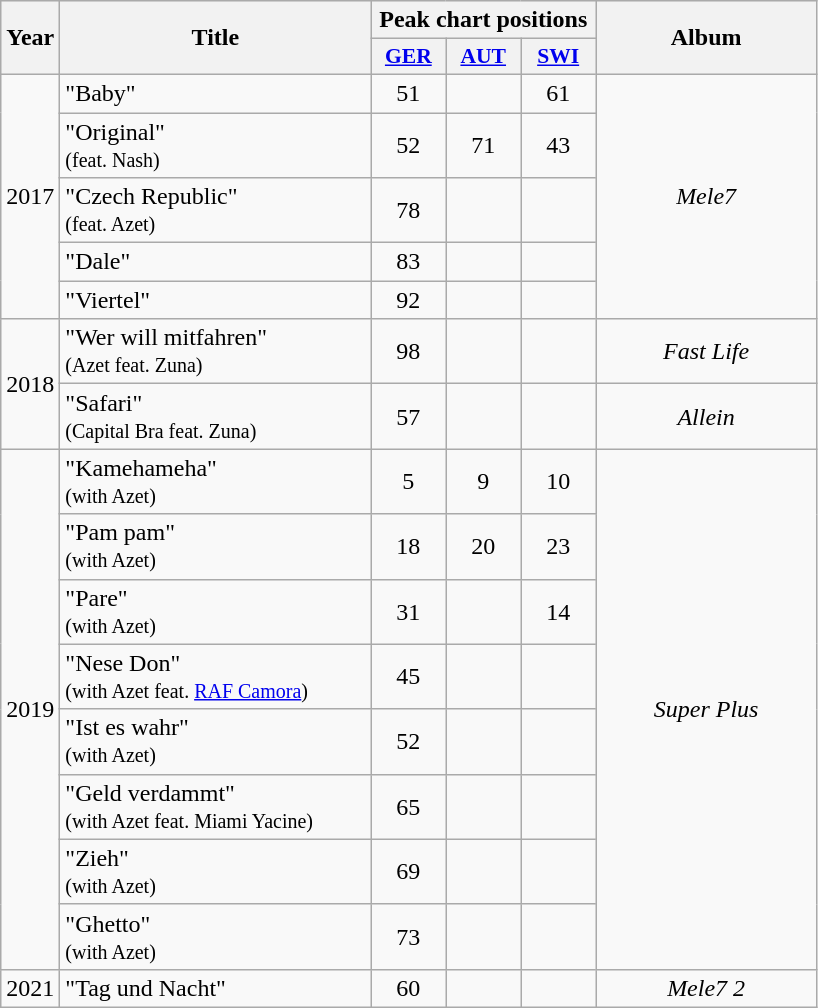<table class="wikitable">
<tr style="background: #eeeeee;">
<th style="width: 20px;" rowspan="2">Year</th>
<th style="width: 200px;" rowspan="2">Title</th>
<th colspan="3">Peak chart positions</th>
<th style="width: 140px;" rowspan="2">Album</th>
</tr>
<tr style="background: #eeeeee;">
<th scope="col" style="width:3em;font-size:90%;"><a href='#'>GER</a><br></th>
<th scope="col" style="width:3em;font-size:90%;"><a href='#'>AUT</a><br></th>
<th scope="col" style="width:3em;font-size:90%;"><a href='#'>SWI</a><br></th>
</tr>
<tr>
<td rowspan=5>2017</td>
<td>"Baby"</td>
<td align="center">51</td>
<td align="center"></td>
<td align="center">61</td>
<td align="center" rowspan=5><em>Mele7</em></td>
</tr>
<tr>
<td>"Original" <br><small>(feat. Nash)</small></td>
<td align="center">52</td>
<td align="center">71</td>
<td align="center">43</td>
</tr>
<tr>
<td>"Czech Republic" <br><small>(feat. Azet)</small></td>
<td align="center">78</td>
<td align="center"></td>
<td align="center"></td>
</tr>
<tr>
<td>"Dale"</td>
<td align="center">83</td>
<td align="center"></td>
<td align="center"></td>
</tr>
<tr>
<td>"Viertel"</td>
<td align="center">92</td>
<td align="center"></td>
<td align="center"></td>
</tr>
<tr>
<td rowspan=2>2018</td>
<td>"Wer will mitfahren" <br><small>(Azet feat. Zuna)</small></td>
<td align="center">98</td>
<td align="center"></td>
<td align="center"></td>
<td align="center"><em>Fast Life</em></td>
</tr>
<tr>
<td>"Safari" <br><small>(Capital Bra feat. Zuna)</small></td>
<td align="center">57</td>
<td align="center"></td>
<td align="center"></td>
<td align="center"><em>Allein</em></td>
</tr>
<tr>
<td rowspan=8>2019</td>
<td>"Kamehameha" <br><small>(with Azet)</small></td>
<td align="center">5</td>
<td align="center">9</td>
<td align="center">10</td>
<td align="center" rowspan=8><em>Super Plus</em></td>
</tr>
<tr>
<td>"Pam pam" <br><small>(with Azet)</small></td>
<td align="center">18</td>
<td align="center">20</td>
<td align="center">23</td>
</tr>
<tr>
<td>"Pare" <br><small>(with Azet)</small></td>
<td align="center">31</td>
<td align="center"></td>
<td align="center">14</td>
</tr>
<tr>
<td>"Nese Don" <br><small>(with Azet feat. <a href='#'>RAF Camora</a>)</small></td>
<td align="center">45</td>
<td align="center"></td>
<td align="center"></td>
</tr>
<tr>
<td>"Ist es wahr" <br><small>(with Azet)</small></td>
<td align="center">52</td>
<td align="center"></td>
<td align="center"></td>
</tr>
<tr>
<td>"Geld verdammt" <br><small>(with Azet feat. Miami Yacine)</small></td>
<td align="center">65</td>
<td align="center"></td>
<td align="center"></td>
</tr>
<tr>
<td>"Zieh" <br><small>(with Azet)</small></td>
<td align="center">69</td>
<td align="center"></td>
<td align="center"></td>
</tr>
<tr>
<td>"Ghetto" <br><small>(with Azet)</small></td>
<td align="center">73</td>
<td align="center"></td>
<td align="center"></td>
</tr>
<tr>
<td rowspan=1>2021</td>
<td>"Tag und Nacht"</td>
<td align="center">60</td>
<td align="center"></td>
<td align="center"></td>
<td align="center" rowspan=1><em>Mele7 2</em></td>
</tr>
</table>
